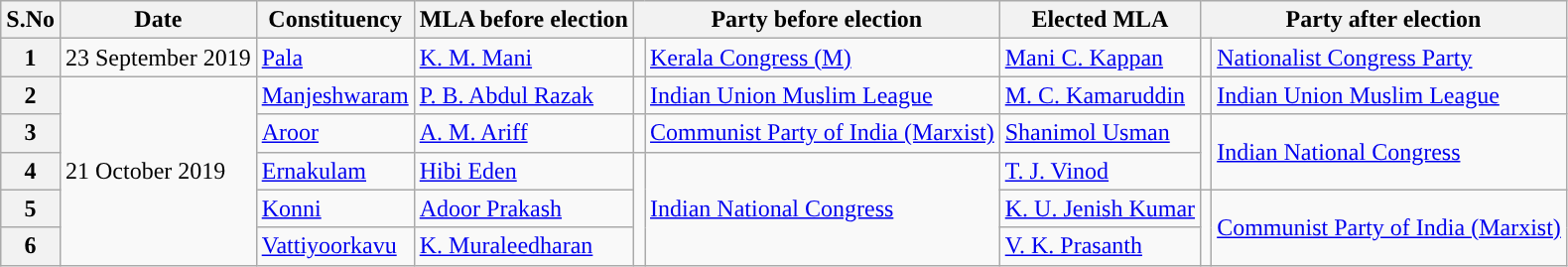<table class="wikitable sortable">
<tr>
<th>S.No</th>
<th>Date</th>
<th>Constituency</th>
<th>MLA before election</th>
<th colspan="2">Party before election</th>
<th>Elected MLA</th>
<th colspan="2">Party after election</th>
</tr>
<tr>
<th>1</th>
<td>23 September 2019</td>
<td><a href='#'>Pala</a></td>
<td><a href='#'>K. M. Mani</a></td>
<td></td>
<td><a href='#'>Kerala Congress (M)</a></td>
<td><a href='#'>Mani C. Kappan</a></td>
<td></td>
<td><a href='#'>Nationalist Congress Party</a></td>
</tr>
<tr>
<th>2</th>
<td rowspan="5">21 October 2019</td>
<td><a href='#'>Manjeshwaram</a></td>
<td><a href='#'>P. B. Abdul Razak</a></td>
<td></td>
<td><a href='#'>Indian Union Muslim League</a></td>
<td><a href='#'>M. C. Kamaruddin</a></td>
<td></td>
<td><a href='#'>Indian Union Muslim League</a></td>
</tr>
<tr>
<th>3</th>
<td><a href='#'>Aroor</a></td>
<td><a href='#'>A. M. Ariff</a></td>
<td></td>
<td><a href='#'>Communist Party of India (Marxist)</a></td>
<td><a href='#'>Shanimol Usman</a></td>
<td rowspan="2"></td>
<td rowspan="2"><a href='#'>Indian National Congress</a></td>
</tr>
<tr>
<th>4</th>
<td><a href='#'>Ernakulam</a></td>
<td><a href='#'>Hibi Eden</a></td>
<td rowspan="3"></td>
<td rowspan="3"><a href='#'>Indian National Congress</a></td>
<td><a href='#'>T. J. Vinod</a></td>
</tr>
<tr>
<th>5</th>
<td><a href='#'>Konni</a></td>
<td><a href='#'>Adoor Prakash</a></td>
<td><a href='#'>K. U. Jenish Kumar</a></td>
<td rowspan="2"></td>
<td rowspan="2"><a href='#'>Communist Party of India (Marxist)</a></td>
</tr>
<tr>
<th>6</th>
<td><a href='#'>Vattiyoorkavu</a></td>
<td><a href='#'>K. Muraleedharan</a></td>
<td><a href='#'>V. K. Prasanth</a></td>
</tr>
</table>
